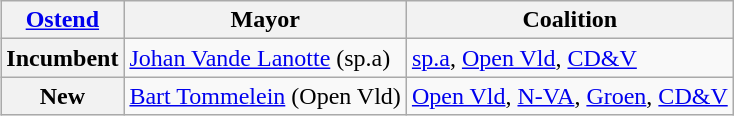<table class="wikitable" style="float:right;margin-left:1em;">
<tr>
<th><a href='#'>Ostend</a></th>
<th>Mayor</th>
<th>Coalition</th>
</tr>
<tr>
<th>Incumbent</th>
<td><a href='#'>Johan Vande Lanotte</a> (sp.a)</td>
<td><a href='#'>sp.a</a>, <a href='#'>Open Vld</a>, <a href='#'>CD&V</a></td>
</tr>
<tr>
<th>New</th>
<td><a href='#'>Bart Tommelein</a> (Open Vld)</td>
<td><a href='#'>Open Vld</a>, <a href='#'>N-VA</a>, <a href='#'>Groen</a>, <a href='#'>CD&V</a></td>
</tr>
</table>
